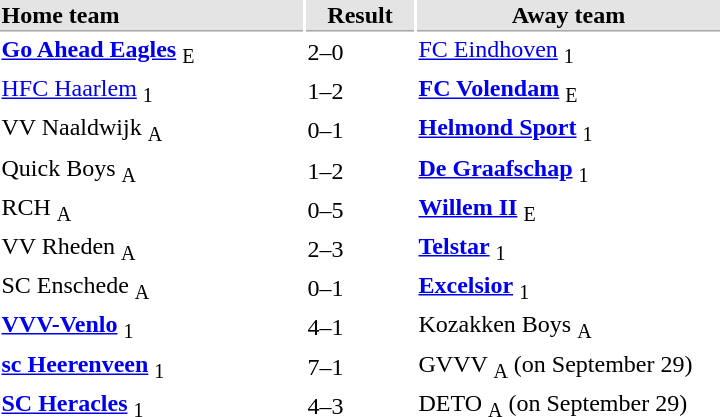<table style="float:right;">
<tr bgcolor="#E4E4E4">
<th style="border-bottom:1px solid #AAAAAA" width="200" align="left">Home team</th>
<th style="border-bottom:1px solid #AAAAAA" width="70" align="center">Result</th>
<th style="border-bottom:1px solid #AAAAAA" width="200">Away team</th>
</tr>
<tr>
<td><strong><a href='#'>Go Ahead Eagles</a></strong> <sub>E</sub></td>
<td>2–0</td>
<td><a href='#'>FC Eindhoven</a> <sub>1</sub></td>
</tr>
<tr>
<td><a href='#'>HFC Haarlem</a> <sub>1</sub></td>
<td>1–2</td>
<td><strong><a href='#'>FC Volendam</a></strong> <sub>E</sub></td>
</tr>
<tr>
<td>VV Naaldwijk <sub>A</sub></td>
<td>0–1</td>
<td><strong><a href='#'>Helmond Sport</a></strong> <sub>1</sub></td>
</tr>
<tr>
<td>Quick Boys <sub>A</sub></td>
<td>1–2</td>
<td><strong><a href='#'>De Graafschap</a></strong> <sub>1</sub></td>
</tr>
<tr>
<td>RCH <sub>A</sub></td>
<td>0–5</td>
<td><strong><a href='#'>Willem II</a></strong> <sub>E</sub></td>
</tr>
<tr>
<td>VV Rheden <sub>A</sub></td>
<td>2–3</td>
<td><strong><a href='#'>Telstar</a></strong> <sub>1</sub></td>
</tr>
<tr>
<td>SC Enschede <sub>A</sub></td>
<td>0–1</td>
<td><strong><a href='#'>Excelsior</a></strong> <sub>1</sub></td>
</tr>
<tr>
<td><strong><a href='#'>VVV-Venlo</a></strong> <sub>1</sub></td>
<td>4–1</td>
<td>Kozakken Boys <sub>A</sub></td>
</tr>
<tr>
<td><strong><a href='#'>sc Heerenveen</a></strong> <sub>1</sub></td>
<td>7–1</td>
<td>GVVV <sub>A</sub> (on September 29)</td>
</tr>
<tr>
<td><strong><a href='#'>SC Heracles</a></strong> <sub>1</sub></td>
<td>4–3</td>
<td>DETO <sub>A</sub> (on September 29)</td>
</tr>
</table>
